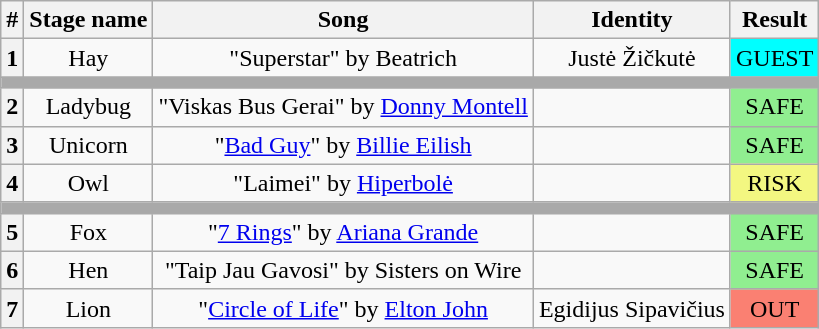<table class="wikitable plainrowheaders" style="text-align: center;">
<tr>
<th>#</th>
<th>Stage name</th>
<th>Song</th>
<th>Identity</th>
<th>Result</th>
</tr>
<tr>
<th>1</th>
<td>Hay</td>
<td>"Superstar" by Beatrich</td>
<td>Justė Žičkutė</td>
<td bgcolor=#00ffff>GUEST</td>
</tr>
<tr>
<td colspan="5" style="background:darkgray"></td>
</tr>
<tr>
<th>2</th>
<td>Ladybug</td>
<td>"Viskas Bus Gerai" by <a href='#'>Donny Montell</a></td>
<td></td>
<td bgcolor="lightgreen">SAFE</td>
</tr>
<tr>
<th>3</th>
<td>Unicorn</td>
<td>"<a href='#'>Bad Guy</a>" by <a href='#'>Billie Eilish</a></td>
<td></td>
<td bgcolor="lightgreen">SAFE</td>
</tr>
<tr>
<th>4</th>
<td>Owl</td>
<td>"Laimei" by <a href='#'>Hiperbolė</a></td>
<td></td>
<td bgcolor="#F3F781">RISK</td>
</tr>
<tr>
<td colspan="5" style="background:darkgray"></td>
</tr>
<tr>
<th>5</th>
<td>Fox</td>
<td>"<a href='#'>7 Rings</a>" by <a href='#'>Ariana Grande</a></td>
<td></td>
<td bgcolor="lightgreen">SAFE</td>
</tr>
<tr>
<th>6</th>
<td>Hen</td>
<td>"Taip Jau Gavosi" by Sisters on Wire</td>
<td></td>
<td bgcolor="lightgreen">SAFE</td>
</tr>
<tr>
<th>7</th>
<td>Lion</td>
<td>"<a href='#'>Circle of Life</a>" by <a href='#'>Elton John</a></td>
<td>Egidijus Sipavičius</td>
<td bgcolor=salmon>OUT</td>
</tr>
</table>
